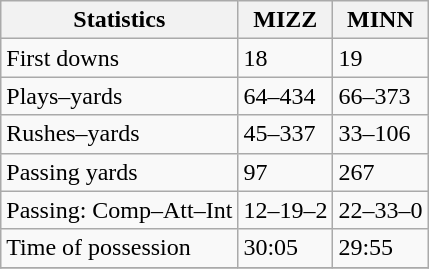<table class="wikitable">
<tr>
<th>Statistics</th>
<th>MIZZ</th>
<th>MINN</th>
</tr>
<tr>
<td>First downs</td>
<td>18</td>
<td>19</td>
</tr>
<tr>
<td>Plays–yards</td>
<td>64–434</td>
<td>66–373</td>
</tr>
<tr>
<td>Rushes–yards</td>
<td>45–337</td>
<td>33–106</td>
</tr>
<tr>
<td>Passing yards</td>
<td>97</td>
<td>267</td>
</tr>
<tr>
<td>Passing: Comp–Att–Int</td>
<td>12–19–2</td>
<td>22–33–0</td>
</tr>
<tr>
<td>Time of possession</td>
<td>30:05</td>
<td>29:55</td>
</tr>
<tr>
</tr>
</table>
